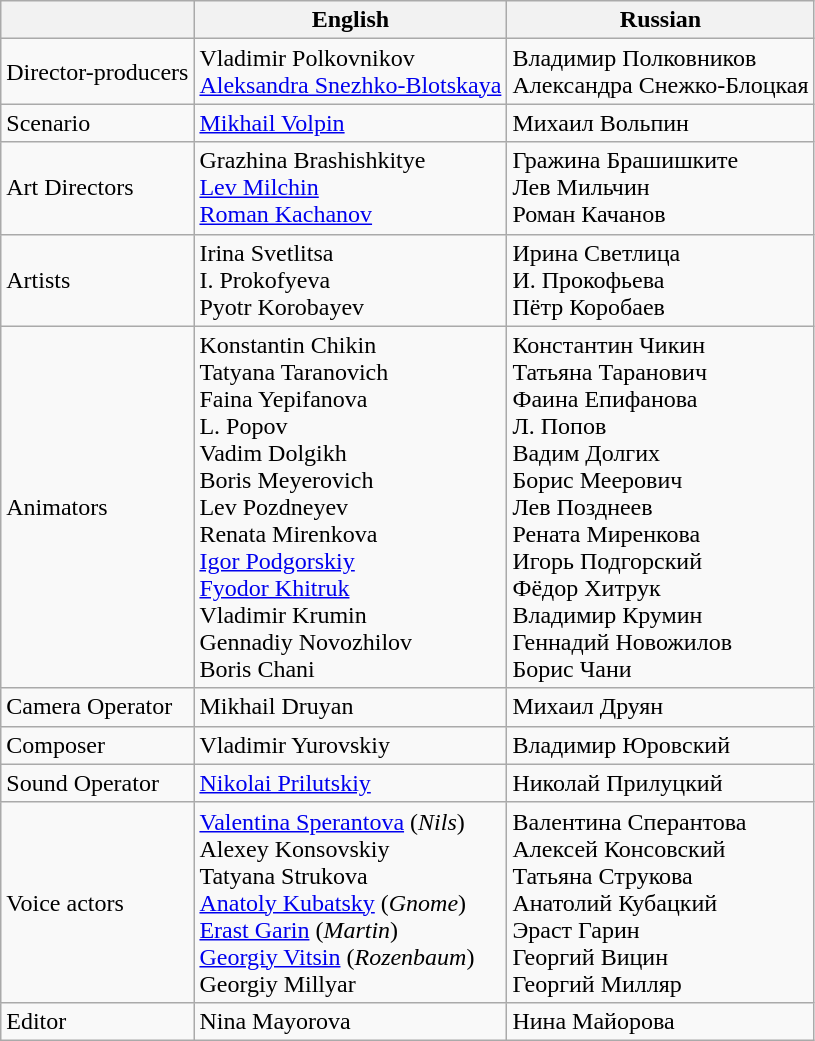<table class="wikitable">
<tr>
<th></th>
<th>English</th>
<th>Russian</th>
</tr>
<tr>
<td>Director-producers</td>
<td>Vladimir Polkovnikov<br><a href='#'>Aleksandra Snezhko-Blotskaya</a></td>
<td>Владимир Полковников<br>Александра Снежко-Блоцкая</td>
</tr>
<tr>
<td>Scenario</td>
<td><a href='#'>Mikhail Volpin</a></td>
<td>Михаил Вольпин</td>
</tr>
<tr>
<td>Art Directors</td>
<td>Grazhina Brashishkitye<br><a href='#'>Lev Milchin</a><br><a href='#'>Roman Kachanov</a></td>
<td>Гражина Брашишките<br>Лев Мильчин<br>Роман Качанов</td>
</tr>
<tr>
<td>Artists</td>
<td>Irina Svetlitsa<br>I. Prokofyeva<br>Pyotr Korobayev</td>
<td>Ирина Светлица<br>И. Прокофьева<br>Пётр Коробаев</td>
</tr>
<tr>
<td>Animators</td>
<td>Konstantin Chikin<br>Tatyana Taranovich<br>Faina Yepifanova<br>L. Popov<br>Vadim Dolgikh<br>Boris Meyerovich<br>Lev Pozdneyev<br>Renata Mirenkova<br><a href='#'>Igor Podgorskiy</a><br><a href='#'>Fyodor Khitruk</a><br>Vladimir Krumin<br>Gennadiy Novozhilov<br>Boris Chani</td>
<td>Константин Чикин<br>Татьяна Таранович<br>Фаина Епифанова<br>Л. Попов<br>Вадим Долгих<br>Борис Меерович<br>Лев Позднеев<br>Рената Миренкова<br>Игорь Подгорский<br>Фёдор Хитрук<br>Владимир Крумин<br>Геннадий Новожилов<br>Борис Чани</td>
</tr>
<tr>
<td>Camera Operator</td>
<td>Mikhail Druyan</td>
<td>Михаил Друян</td>
</tr>
<tr>
<td>Composer</td>
<td>Vladimir Yurovskiy</td>
<td>Владимир Юровский</td>
</tr>
<tr>
<td>Sound Operator</td>
<td><a href='#'>Nikolai Prilutskiy</a></td>
<td>Николай Прилуцкий</td>
</tr>
<tr>
<td>Voice actors</td>
<td><a href='#'>Valentina Sperantova</a> (<em>Nils</em>)<br>Alexey Konsovskiy<br>Tatyana Strukova<br><a href='#'>Anatoly Kubatsky</a> (<em>Gnome</em>)<br><a href='#'>Erast Garin</a> (<em>Martin</em>)<br><a href='#'>Georgiy Vitsin</a> (<em>Rozenbaum</em>)<br>Georgiy Millyar</td>
<td>Валентина Сперантова<br>Алексей Консовский<br>Татьяна Струкова<br>Анатолий Кубацкий<br>Эраст Гарин<br>Георгий Вицин<br>Георгий Милляр</td>
</tr>
<tr>
<td>Editor</td>
<td>Nina Mayorova</td>
<td>Нина Майорова</td>
</tr>
</table>
